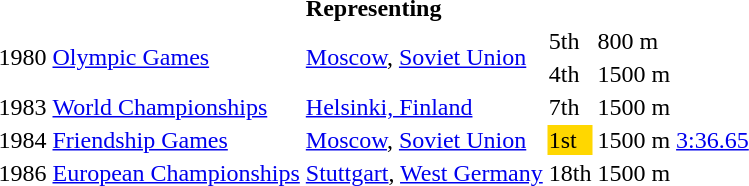<table>
<tr>
<th colspan="6">Representing </th>
</tr>
<tr>
<td rowspan=2>1980</td>
<td rowspan=2><a href='#'>Olympic Games</a></td>
<td rowspan=2><a href='#'>Moscow</a>, <a href='#'>Soviet Union</a></td>
<td>5th</td>
<td>800 m</td>
<td></td>
</tr>
<tr>
<td>4th</td>
<td>1500 m</td>
<td></td>
</tr>
<tr>
<td>1983</td>
<td><a href='#'>World Championships</a></td>
<td><a href='#'>Helsinki, Finland</a></td>
<td>7th</td>
<td>1500 m</td>
<td></td>
</tr>
<tr>
<td>1984</td>
<td><a href='#'>Friendship Games</a></td>
<td><a href='#'>Moscow</a>, <a href='#'>Soviet Union</a></td>
<td bgcolor="gold">1st</td>
<td>1500 m</td>
<td><a href='#'>3:36.65</a></td>
</tr>
<tr>
<td>1986</td>
<td><a href='#'>European Championships</a></td>
<td><a href='#'>Stuttgart</a>, <a href='#'>West Germany</a></td>
<td>18th</td>
<td>1500 m</td>
<td></td>
</tr>
</table>
